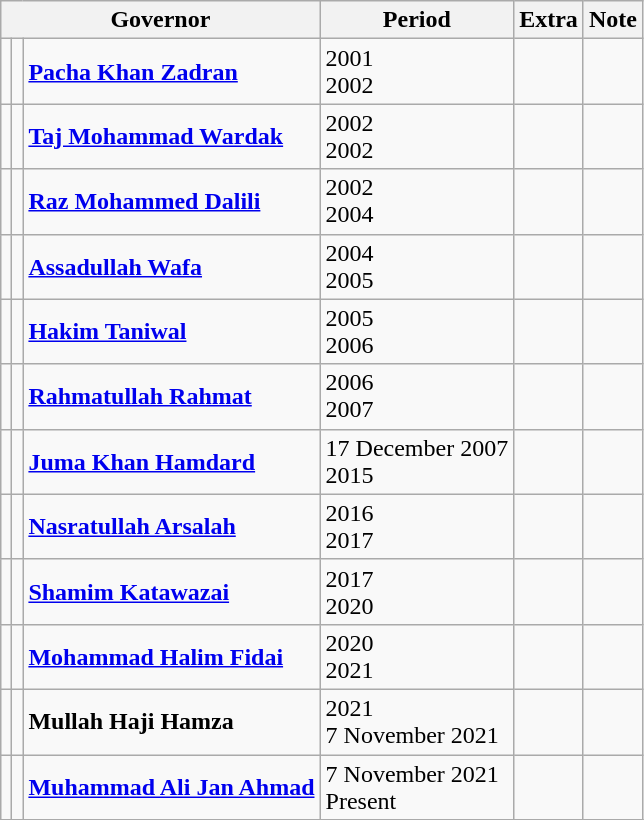<table class="wikitable">
<tr>
<th colspan="3">Governor</th>
<th>Period</th>
<th>Extra</th>
<th>Note</th>
</tr>
<tr>
<td></td>
<td></td>
<td><strong><a href='#'>Pacha Khan Zadran</a></strong></td>
<td>2001<br>2002</td>
<td></td>
<td></td>
</tr>
<tr>
<td></td>
<td></td>
<td><strong><a href='#'>Taj Mohammad Wardak</a></strong></td>
<td>2002<br>2002</td>
<td></td>
<td></td>
</tr>
<tr>
<td></td>
<td></td>
<td><strong><a href='#'>Raz Mohammed Dalili</a></strong></td>
<td>2002<br>2004</td>
<td></td>
<td></td>
</tr>
<tr>
<td></td>
<td></td>
<td><strong><a href='#'>Assadullah Wafa</a></strong></td>
<td>2004<br>2005</td>
<td></td>
<td></td>
</tr>
<tr>
<td></td>
<td></td>
<td><strong><a href='#'>Hakim Taniwal</a></strong></td>
<td>2005<br>2006</td>
<td></td>
<td></td>
</tr>
<tr>
<td></td>
<td></td>
<td><strong><a href='#'>Rahmatullah Rahmat</a></strong></td>
<td>2006<br>2007</td>
<td></td>
<td></td>
</tr>
<tr>
<td></td>
<td></td>
<td><strong><a href='#'>Juma Khan Hamdard</a></strong></td>
<td>17 December 2007<br> 2015</td>
<td></td>
<td></td>
</tr>
<tr>
<td></td>
<td></td>
<td><strong><a href='#'>Nasratullah Arsalah</a></strong></td>
<td>2016<br> 2017</td>
<td></td>
<td></td>
</tr>
<tr>
<td></td>
<td></td>
<td><strong><a href='#'>Shamim Katawazai</a></strong></td>
<td>2017<br> 2020</td>
<td></td>
<td></td>
</tr>
<tr>
<td></td>
<td></td>
<td><strong><a href='#'>Mohammad Halim Fidai</a></strong></td>
<td>2020<br>2021</td>
<td></td>
<td></td>
</tr>
<tr>
<td></td>
<td></td>
<td><strong>Mullah Haji Hamza</strong></td>
<td>2021<br>7 November 2021</td>
<td></td>
<td></td>
</tr>
<tr>
<td></td>
<td></td>
<td><strong><a href='#'>Muhammad Ali Jan Ahmad</a></strong></td>
<td>7 November 2021<br>Present</td>
<td></td>
<td></td>
</tr>
<tr>
</tr>
</table>
